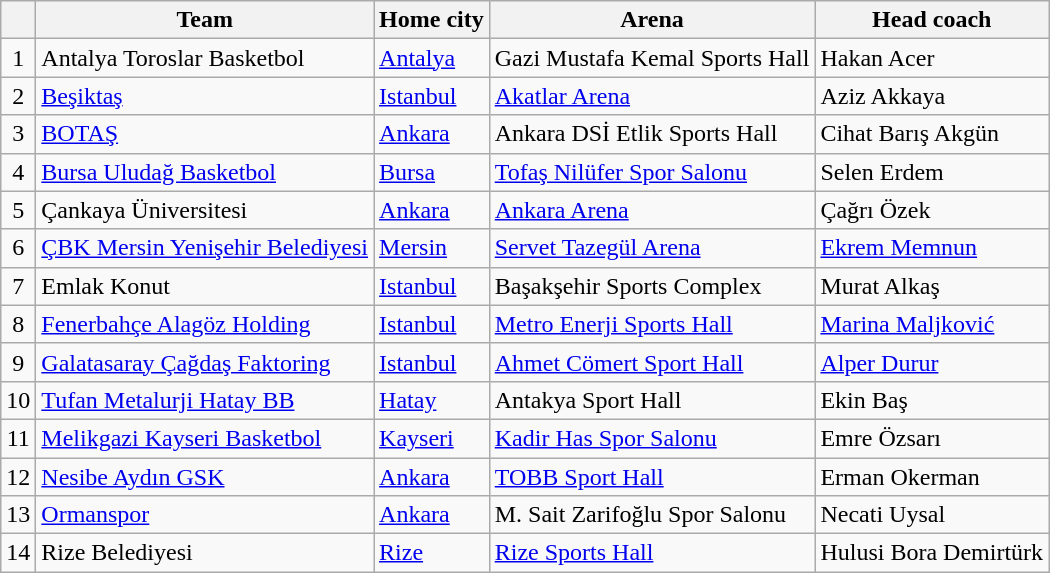<table class="wikitable">
<tr>
<th></th>
<th>Team</th>
<th>Home city</th>
<th>Arena</th>
<th>Head coach</th>
</tr>
<tr>
<td align="center">1</td>
<td>Antalya Toroslar Basketbol</td>
<td><a href='#'>Antalya</a></td>
<td>Gazi Mustafa Kemal Sports Hall</td>
<td> Hakan Acer</td>
</tr>
<tr>
<td align="center">2</td>
<td><a href='#'>Beşiktaş</a></td>
<td><a href='#'>Istanbul</a></td>
<td><a href='#'>Akatlar Arena</a></td>
<td> Aziz Akkaya</td>
</tr>
<tr>
<td align="center">3</td>
<td><a href='#'>BOTAŞ</a></td>
<td><a href='#'>Ankara</a></td>
<td>Ankara DSİ Etlik Sports Hall</td>
<td> Cihat Barış Akgün</td>
</tr>
<tr>
<td align="center">4</td>
<td><a href='#'>Bursa Uludağ Basketbol</a></td>
<td><a href='#'>Bursa</a></td>
<td><a href='#'>Tofaş Nilüfer Spor Salonu</a></td>
<td> Selen Erdem</td>
</tr>
<tr>
<td align="center">5</td>
<td>Çankaya Üniversitesi</td>
<td><a href='#'>Ankara</a></td>
<td><a href='#'>Ankara Arena</a></td>
<td> Çağrı Özek</td>
</tr>
<tr>
<td align="center">6</td>
<td><a href='#'>ÇBK Mersin Yenişehir Belediyesi</a></td>
<td><a href='#'>Mersin</a></td>
<td><a href='#'>Servet Tazegül Arena</a></td>
<td> <a href='#'>Ekrem Memnun</a></td>
</tr>
<tr>
<td align="center">7</td>
<td>Emlak Konut</td>
<td><a href='#'>Istanbul</a></td>
<td>Başakşehir Sports Complex</td>
<td> Murat Alkaş</td>
</tr>
<tr>
<td align="center">8</td>
<td><a href='#'>Fenerbahçe Alagöz Holding</a></td>
<td><a href='#'>Istanbul</a></td>
<td><a href='#'>Metro Enerji Sports Hall</a></td>
<td> <a href='#'>Marina Maljković</a></td>
</tr>
<tr>
<td align="center">9</td>
<td><a href='#'>Galatasaray Çağdaş Faktoring</a></td>
<td><a href='#'>Istanbul</a></td>
<td><a href='#'>Ahmet Cömert Sport Hall</a></td>
<td> <a href='#'>Alper Durur</a></td>
</tr>
<tr>
<td align="center">10</td>
<td><a href='#'>Tufan Metalurji Hatay BB</a></td>
<td><a href='#'>Hatay</a></td>
<td>Antakya Sport Hall</td>
<td> Ekin Baş</td>
</tr>
<tr>
<td align="center">11</td>
<td><a href='#'>Melikgazi Kayseri Basketbol</a></td>
<td><a href='#'>Kayseri</a></td>
<td><a href='#'>Kadir Has Spor Salonu</a></td>
<td> Emre Özsarı</td>
</tr>
<tr>
<td align="center">12</td>
<td><a href='#'>Nesibe Aydın GSK</a></td>
<td><a href='#'>Ankara</a></td>
<td><a href='#'>TOBB Sport Hall</a></td>
<td> Erman Okerman</td>
</tr>
<tr>
<td align="center">13</td>
<td><a href='#'>Ormanspor</a></td>
<td><a href='#'>Ankara</a></td>
<td>M. Sait  Zarifoğlu Spor Salonu</td>
<td> Necati Uysal</td>
</tr>
<tr>
<td align="center">14</td>
<td>Rize Belediyesi</td>
<td><a href='#'>Rize</a></td>
<td><a href='#'>Rize Sports Hall</a></td>
<td> Hulusi Bora Demirtürk</td>
</tr>
</table>
